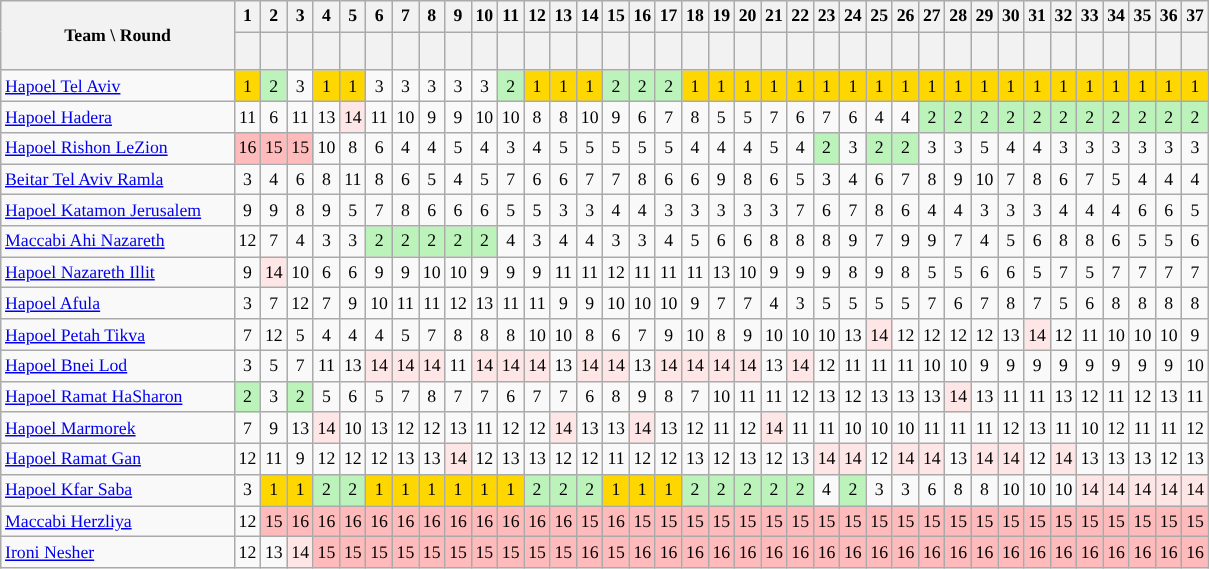<table class="wikitable sortable" style="font-size: 74%; text-align:center;">
<tr>
<th rowspan="2" style="width:150px;">Team \ Round</th>
<th align=center>1</th>
<th align=center>2</th>
<th align=center>3</th>
<th align=center>4</th>
<th align=center>5</th>
<th align=center>6</th>
<th align=center>7</th>
<th align=center>8</th>
<th align=center>9</th>
<th align=center>10</th>
<th align=center>11</th>
<th align=center>12</th>
<th align=center>13</th>
<th align=center>14</th>
<th align=center>15</th>
<th align=center>16</th>
<th align=center>17</th>
<th align=center>18</th>
<th align=center>19</th>
<th align=center>20</th>
<th align=center>21</th>
<th align=center>22</th>
<th align=center>23</th>
<th align=center>24</th>
<th align=center>25</th>
<th align=center>26</th>
<th align=center>27</th>
<th align=center>28</th>
<th align=center>29</th>
<th align=center>30</th>
<th align=center>31</th>
<th align=center>32</th>
<th align=center>33</th>
<th align=center>34</th>
<th align=center>35</th>
<th align=center>36</th>
<th align=center>37</th>
</tr>
<tr>
<th style="text-align:center; height:20px;"></th>
<th align=center></th>
<th align=center></th>
<th align=center></th>
<th align=center></th>
<th align=center></th>
<th align=center></th>
<th align=center></th>
<th align=center></th>
<th align=center></th>
<th align=center></th>
<th align=center></th>
<th align=center></th>
<th align=center></th>
<th align=center></th>
<th align=center></th>
<th align=center></th>
<th align=center></th>
<th align=center></th>
<th align=center></th>
<th align=center></th>
<th align=center></th>
<th align=center></th>
<th align=center></th>
<th align=center></th>
<th align=center></th>
<th align=center></th>
<th align=center></th>
<th align=center></th>
<th align=center></th>
<th align=center></th>
<th align=center></th>
<th align=center></th>
<th align=center></th>
<th align=center></th>
<th align=center></th>
<th align=center></th>
</tr>
<tr>
<td align=left><a href='#'>Hapoel Tel Aviv</a></td>
<td style="background:gold">1</td>
<td style="background:#bbf3bb">2</td>
<td>3</td>
<td style="background:gold">1</td>
<td style="background:gold">1</td>
<td>3</td>
<td>3</td>
<td>3</td>
<td>3</td>
<td>3</td>
<td style="background:#bbf3bb">2</td>
<td style="background:gold">1</td>
<td style="background:gold">1</td>
<td style="background:gold">1</td>
<td style="background:#bbf3bb">2</td>
<td style="background:#bbf3bb">2</td>
<td style="background:#bbf3bb">2</td>
<td style="background:gold">1</td>
<td style="background:gold">1</td>
<td style="background:gold">1</td>
<td style="background:gold">1</td>
<td style="background:gold">1</td>
<td style="background:gold">1</td>
<td style="background:gold">1</td>
<td style="background:gold">1</td>
<td style="background:gold">1</td>
<td style="background:gold">1</td>
<td style="background:gold">1</td>
<td style="background:gold">1</td>
<td style="background:gold">1</td>
<td style="background:gold">1</td>
<td style="background:gold">1</td>
<td style="background:gold">1</td>
<td style="background:gold">1</td>
<td style="background:gold">1</td>
<td style="background:gold">1</td>
<td style="background:gold">1</td>
</tr>
<tr>
<td align=left><a href='#'>Hapoel Hadera</a></td>
<td>11</td>
<td>6</td>
<td>11</td>
<td>13</td>
<td style="background:#ffe6e6">14</td>
<td>11</td>
<td>10</td>
<td>9</td>
<td>9</td>
<td>10</td>
<td>10</td>
<td>8</td>
<td>8</td>
<td>10</td>
<td>9</td>
<td>6</td>
<td>7</td>
<td>8</td>
<td>5</td>
<td>5</td>
<td>7</td>
<td>6</td>
<td>7</td>
<td>6</td>
<td>4</td>
<td>4</td>
<td style="background:#bbf3bb">2</td>
<td style="background:#bbf3bb">2</td>
<td style="background:#bbf3bb">2</td>
<td style="background:#bbf3bb">2</td>
<td style="background:#bbf3bb">2</td>
<td style="background:#bbf3bb">2</td>
<td style="background:#bbf3bb">2</td>
<td style="background:#bbf3bb">2</td>
<td style="background:#bbf3bb">2</td>
<td style="background:#bbf3bb">2</td>
<td style="background:#bbf3bb">2</td>
</tr>
<tr>
<td align=left><a href='#'>Hapoel Rishon LeZion</a></td>
<td style="background:#fbb">16</td>
<td style="background:#fbb">15</td>
<td style="background:#fbb">15</td>
<td>10</td>
<td>8</td>
<td>6</td>
<td>4</td>
<td>4</td>
<td>5</td>
<td>4</td>
<td>3</td>
<td>4</td>
<td>5</td>
<td>5</td>
<td>5</td>
<td>5</td>
<td>5</td>
<td>4</td>
<td>4</td>
<td>4</td>
<td>5</td>
<td>4</td>
<td style="background:#bbf3bb">2</td>
<td>3</td>
<td style="background:#bbf3bb">2</td>
<td style="background:#bbf3bb">2</td>
<td>3</td>
<td>3</td>
<td>5</td>
<td>4</td>
<td>4</td>
<td>3</td>
<td>3</td>
<td>3</td>
<td>3</td>
<td>3</td>
<td>3</td>
</tr>
<tr>
<td align=left><a href='#'>Beitar Tel Aviv Ramla</a></td>
<td>3</td>
<td>4</td>
<td>6</td>
<td>8</td>
<td>11</td>
<td>8</td>
<td>6</td>
<td>5</td>
<td>4</td>
<td>5</td>
<td>7</td>
<td>6</td>
<td>6</td>
<td>7</td>
<td>7</td>
<td>8</td>
<td>6</td>
<td>6</td>
<td>9</td>
<td>8</td>
<td>6</td>
<td>5</td>
<td>3</td>
<td>4</td>
<td>6</td>
<td>7</td>
<td>8</td>
<td>9</td>
<td>10</td>
<td>7</td>
<td>8</td>
<td>6</td>
<td>7</td>
<td>5</td>
<td>4</td>
<td>4</td>
<td>4</td>
</tr>
<tr>
<td align=left><a href='#'>Hapoel Katamon Jerusalem</a></td>
<td>9</td>
<td>9</td>
<td>8</td>
<td>9</td>
<td>5</td>
<td>7</td>
<td>8</td>
<td>6</td>
<td>6</td>
<td>6</td>
<td>5</td>
<td>5</td>
<td>3</td>
<td>3</td>
<td>4</td>
<td>4</td>
<td>3</td>
<td>3</td>
<td>3</td>
<td>3</td>
<td>3</td>
<td>7</td>
<td>6</td>
<td>7</td>
<td>8</td>
<td>6</td>
<td>4</td>
<td>4</td>
<td>3</td>
<td>3</td>
<td>3</td>
<td>4</td>
<td>4</td>
<td>4</td>
<td>6</td>
<td>6</td>
<td>5</td>
</tr>
<tr>
<td align=left><a href='#'>Maccabi Ahi Nazareth</a></td>
<td>12</td>
<td>7</td>
<td>4</td>
<td>3</td>
<td>3</td>
<td style="background:#bbf3bb">2</td>
<td style="background:#bbf3bb">2</td>
<td style="background:#bbf3bb">2</td>
<td style="background:#bbf3bb">2</td>
<td style="background:#bbf3bb">2</td>
<td>4</td>
<td>3</td>
<td>4</td>
<td>4</td>
<td>3</td>
<td>3</td>
<td>4</td>
<td>5</td>
<td>6</td>
<td>6</td>
<td>8</td>
<td>8</td>
<td>8</td>
<td>9</td>
<td>7</td>
<td>9</td>
<td>9</td>
<td>7</td>
<td>4</td>
<td>5</td>
<td>6</td>
<td>8</td>
<td>8</td>
<td>6</td>
<td>5</td>
<td>5</td>
<td>6</td>
</tr>
<tr>
<td align=left><a href='#'>Hapoel Nazareth Illit</a></td>
<td>9</td>
<td style="background:#ffe6e6">14</td>
<td>10</td>
<td>6</td>
<td>6</td>
<td>9</td>
<td>9</td>
<td>10</td>
<td>10</td>
<td>9</td>
<td>9</td>
<td>9</td>
<td>11</td>
<td>11</td>
<td>12</td>
<td>11</td>
<td>11</td>
<td>11</td>
<td>13</td>
<td>10</td>
<td>9</td>
<td>9</td>
<td>9</td>
<td>8</td>
<td>9</td>
<td>8</td>
<td>5</td>
<td>5</td>
<td>6</td>
<td>6</td>
<td>5</td>
<td>7</td>
<td>5</td>
<td>7</td>
<td>7</td>
<td>7</td>
<td>7</td>
</tr>
<tr>
<td align=left><a href='#'>Hapoel Afula</a></td>
<td>3</td>
<td>7</td>
<td>12</td>
<td>7</td>
<td>9</td>
<td>10</td>
<td>11</td>
<td>11</td>
<td>12</td>
<td>13</td>
<td>11</td>
<td>11</td>
<td>9</td>
<td>9</td>
<td>10</td>
<td>10</td>
<td>10</td>
<td>9</td>
<td>7</td>
<td>7</td>
<td>4</td>
<td>3</td>
<td>5</td>
<td>5</td>
<td>5</td>
<td>5</td>
<td>7</td>
<td>6</td>
<td>7</td>
<td>8</td>
<td>7</td>
<td>5</td>
<td>6</td>
<td>8</td>
<td>8</td>
<td>8</td>
<td>8</td>
</tr>
<tr>
<td align=left><a href='#'>Hapoel Petah Tikva</a></td>
<td>7</td>
<td>12</td>
<td>5</td>
<td>4</td>
<td>4</td>
<td>4</td>
<td>5</td>
<td>7</td>
<td>8</td>
<td>8</td>
<td>8</td>
<td>10</td>
<td>10</td>
<td>8</td>
<td>6</td>
<td>7</td>
<td>9</td>
<td>10</td>
<td>8</td>
<td>9</td>
<td>10</td>
<td>10</td>
<td>10</td>
<td>13</td>
<td style="background:#ffe6e6">14</td>
<td>12</td>
<td>12</td>
<td>12</td>
<td>12</td>
<td>13</td>
<td style="background:#ffe6e6">14</td>
<td>12</td>
<td>11</td>
<td>10</td>
<td>10</td>
<td>10</td>
<td>9</td>
</tr>
<tr>
<td align=left><a href='#'>Hapoel Bnei Lod</a></td>
<td>3</td>
<td>5</td>
<td>7</td>
<td>11</td>
<td>13</td>
<td style="background:#ffe6e6">14</td>
<td style="background:#ffe6e6">14</td>
<td style="background:#ffe6e6">14</td>
<td>11</td>
<td style="background:#ffe6e6">14</td>
<td style="background:#ffe6e6">14</td>
<td style="background:#ffe6e6">14</td>
<td>13</td>
<td style="background:#ffe6e6">14</td>
<td style="background:#ffe6e6">14</td>
<td>13</td>
<td style="background:#ffe6e6">14</td>
<td style="background:#ffe6e6">14</td>
<td style="background:#ffe6e6">14</td>
<td style="background:#ffe6e6">14</td>
<td>13</td>
<td style="background:#ffe6e6">14</td>
<td>12</td>
<td>11</td>
<td>11</td>
<td>11</td>
<td>10</td>
<td>10</td>
<td>9</td>
<td>9</td>
<td>9</td>
<td>9</td>
<td>9</td>
<td>9</td>
<td>9</td>
<td>9</td>
<td>10</td>
</tr>
<tr>
<td align=left><a href='#'>Hapoel Ramat HaSharon</a></td>
<td style="background:#bbf3bb">2</td>
<td>3</td>
<td style="background:#bbf3bb">2</td>
<td>5</td>
<td>6</td>
<td>5</td>
<td>7</td>
<td>8</td>
<td>7</td>
<td>7</td>
<td>6</td>
<td>7</td>
<td>7</td>
<td>6</td>
<td>8</td>
<td>9</td>
<td>8</td>
<td>7</td>
<td>10</td>
<td>11</td>
<td>11</td>
<td>12</td>
<td>13</td>
<td>12</td>
<td>13</td>
<td>13</td>
<td>13</td>
<td style="background:#ffe6e6">14</td>
<td>13</td>
<td>11</td>
<td>11</td>
<td>13</td>
<td>12</td>
<td>11</td>
<td>12</td>
<td>13</td>
<td>11</td>
</tr>
<tr>
<td align=left><a href='#'>Hapoel Marmorek</a></td>
<td>7</td>
<td>9</td>
<td>13</td>
<td style="background:#ffe6e6">14</td>
<td>10</td>
<td>13</td>
<td>12</td>
<td>12</td>
<td>13</td>
<td>11</td>
<td>12</td>
<td>12</td>
<td style="background:#ffe6e6">14</td>
<td>13</td>
<td>13</td>
<td style="background:#ffe6e6">14</td>
<td>13</td>
<td>12</td>
<td>11</td>
<td>12</td>
<td style="background:#ffe6e6">14</td>
<td>11</td>
<td>11</td>
<td>10</td>
<td>10</td>
<td>10</td>
<td>11</td>
<td>11</td>
<td>11</td>
<td>12</td>
<td>13</td>
<td>11</td>
<td>10</td>
<td>12</td>
<td>11</td>
<td>11</td>
<td>12</td>
</tr>
<tr>
<td align=left><a href='#'>Hapoel Ramat Gan</a></td>
<td>12</td>
<td>11</td>
<td>9</td>
<td>12</td>
<td>12</td>
<td>12</td>
<td>13</td>
<td>13</td>
<td style="background:#ffe6e6">14</td>
<td>12</td>
<td>13</td>
<td>13</td>
<td>12</td>
<td>12</td>
<td>11</td>
<td>12</td>
<td>12</td>
<td>13</td>
<td>12</td>
<td>13</td>
<td>12</td>
<td>13</td>
<td style="background:#ffe6e6">14</td>
<td style="background:#ffe6e6">14</td>
<td>12</td>
<td style="background:#ffe6e6">14</td>
<td style="background:#ffe6e6">14</td>
<td>13</td>
<td style="background:#ffe6e6">14</td>
<td style="background:#ffe6e6">14</td>
<td>12</td>
<td style="background:#ffe6e6">14</td>
<td>13</td>
<td>13</td>
<td>13</td>
<td>12</td>
<td>13</td>
</tr>
<tr>
<td align=left><a href='#'>Hapoel Kfar Saba</a></td>
<td>3</td>
<td style="background:gold">1</td>
<td style="background:gold">1</td>
<td style="background:#BBF3BB">2</td>
<td style="background:#BBF3BB">2</td>
<td style="background:gold">1</td>
<td style="background:gold">1</td>
<td style="background:gold">1</td>
<td style="background:gold">1</td>
<td style="background:gold">1</td>
<td style="background:gold">1</td>
<td style="background:#BBF3BB">2</td>
<td style="background:#BBF3BB">2</td>
<td style="background:#BBF3BB">2</td>
<td style="background:gold">1</td>
<td style="background:gold">1</td>
<td style="background:gold">1</td>
<td style="background:#bbf3bb">2</td>
<td style="background:#bbf3bb">2</td>
<td style="background:#bbf3bb">2</td>
<td style="background:#bbf3bb">2</td>
<td style="background:#bbf3bb">2</td>
<td>4</td>
<td style="background:#bbf3bb">2</td>
<td>3</td>
<td>3</td>
<td>6</td>
<td>8</td>
<td>8</td>
<td>10</td>
<td>10</td>
<td>10</td>
<td style="background:#ffe6e6">14</td>
<td style="background:#ffe6e6">14</td>
<td style="background:#ffe6e6">14</td>
<td style="background:#ffe6e6">14</td>
<td style="background:#ffe6e6">14</td>
</tr>
<tr>
<td align=left><a href='#'>Maccabi Herzliya</a></td>
<td>12</td>
<td style="background:#fbb">15</td>
<td style="background:#fbb">16</td>
<td style="background:#fbb">16</td>
<td style="background:#fbb">16</td>
<td style="background:#fbb">16</td>
<td style="background:#fbb">16</td>
<td style="background:#fbb">16</td>
<td style="background:#fbb">16</td>
<td style="background:#fbb">16</td>
<td style="background:#fbb">16</td>
<td style="background:#fbb">16</td>
<td style="background:#fbb">16</td>
<td style="background:#fbb">15</td>
<td style="background:#fbb">16</td>
<td style="background:#fbb">15</td>
<td style="background:#fbb">15</td>
<td style="background:#fbb">15</td>
<td style="background:#fbb">15</td>
<td style="background:#fbb">15</td>
<td style="background:#fbb">15</td>
<td style="background:#fbb">15</td>
<td style="background:#fbb">15</td>
<td style="background:#fbb">15</td>
<td style="background:#fbb">15</td>
<td style="background:#fbb">15</td>
<td style="background:#fbb">15</td>
<td style="background:#fbb">15</td>
<td style="background:#fbb">15</td>
<td style="background:#fbb">15</td>
<td style="background:#fbb">15</td>
<td style="background:#fbb">15</td>
<td style="background:#fbb">15</td>
<td style="background:#fbb">15</td>
<td style="background:#fbb">15</td>
<td style="background:#fbb">15</td>
<td style="background:#fbb">15</td>
</tr>
<tr>
<td align=left><a href='#'>Ironi Nesher</a></td>
<td>12</td>
<td>13</td>
<td style="background:#ffe6e6">14</td>
<td style="background:#fbb">15</td>
<td style="background:#fbb">15</td>
<td style="background:#fbb">15</td>
<td style="background:#fbb">15</td>
<td style="background:#fbb">15</td>
<td style="background:#fbb">15</td>
<td style="background:#fbb">15</td>
<td style="background:#fbb">15</td>
<td style="background:#fbb">15</td>
<td style="background:#fbb">15</td>
<td style="background:#fbb">16</td>
<td style="background:#fbb">15</td>
<td style="background:#fbb">16</td>
<td style="background:#fbb">16</td>
<td style="background:#fbb">16</td>
<td style="background:#fbb">16</td>
<td style="background:#fbb">16</td>
<td style="background:#fbb">16</td>
<td style="background:#fbb">16</td>
<td style="background:#fbb">16</td>
<td style="background:#fbb">16</td>
<td style="background:#fbb">16</td>
<td style="background:#fbb">16</td>
<td style="background:#fbb">16</td>
<td style="background:#fbb">16</td>
<td style="background:#fbb">16</td>
<td style="background:#fbb">16</td>
<td style="background:#fbb">16</td>
<td style="background:#fbb">16</td>
<td style="background:#fbb">16</td>
<td style="background:#fbb">16</td>
<td style="background:#fbb">16</td>
<td style="background:#fbb">16</td>
<td style="background:#fbb">16</td>
</tr>
</table>
